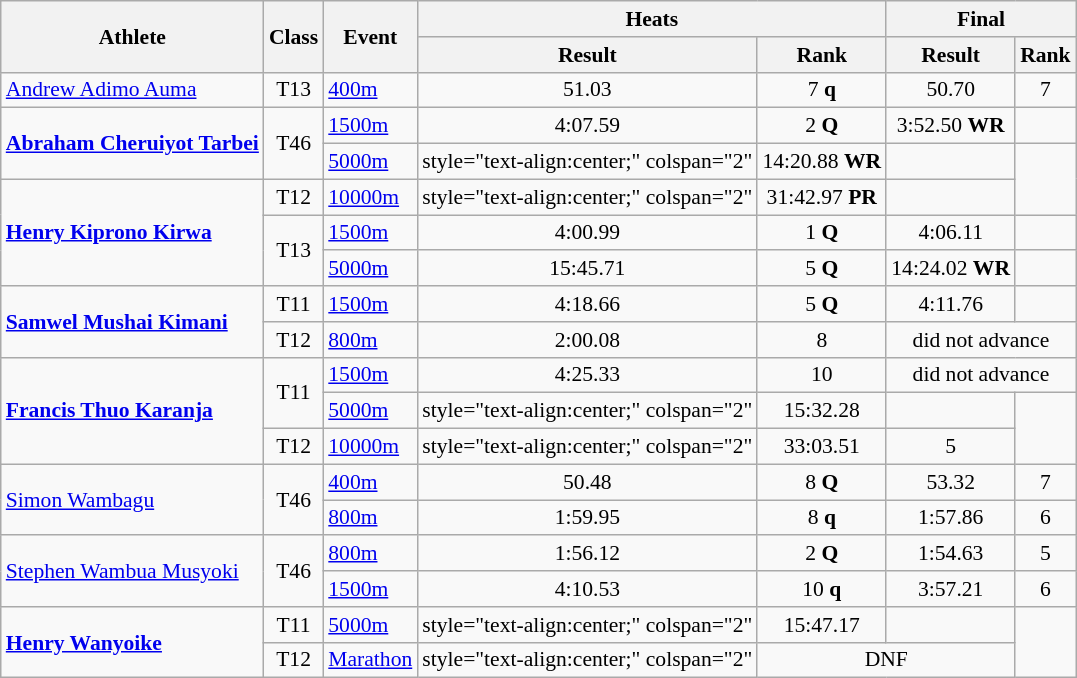<table class=wikitable style="font-size:90%">
<tr>
<th rowspan="2">Athlete</th>
<th rowspan="2">Class</th>
<th rowspan="2">Event</th>
<th colspan="2">Heats</th>
<th colspan="2">Final</th>
</tr>
<tr>
<th>Result</th>
<th>Rank</th>
<th>Result</th>
<th>Rank</th>
</tr>
<tr>
<td><a href='#'>Andrew Adimo Auma</a></td>
<td style="text-align:center;">T13</td>
<td><a href='#'>400m</a></td>
<td style="text-align:center;">51.03</td>
<td style="text-align:center;">7 <strong>q</strong></td>
<td style="text-align:center;">50.70</td>
<td style="text-align:center;">7</td>
</tr>
<tr>
<td rowspan="2"><strong><a href='#'>Abraham Cheruiyot Tarbei</a></strong></td>
<td rowspan="2" style="text-align:center;">T46</td>
<td><a href='#'>1500m</a></td>
<td style="text-align:center;">4:07.59</td>
<td style="text-align:center;">2 <strong>Q</strong></td>
<td style="text-align:center;">3:52.50 <strong>WR</strong></td>
<td style="text-align:center;"></td>
</tr>
<tr>
<td><a href='#'>5000m</a></td>
<td>style="text-align:center;" colspan="2" </td>
<td style="text-align:center;">14:20.88 <strong>WR</strong></td>
<td style="text-align:center;"></td>
</tr>
<tr>
<td rowspan="3"><strong><a href='#'>Henry Kiprono Kirwa</a></strong></td>
<td style="text-align:center;">T12</td>
<td><a href='#'>10000m</a></td>
<td>style="text-align:center;" colspan="2" </td>
<td style="text-align:center;">31:42.97 <strong>PR</strong></td>
<td style="text-align:center;"></td>
</tr>
<tr>
<td rowspan="2" style="text-align:center;">T13</td>
<td><a href='#'>1500m</a></td>
<td style="text-align:center;">4:00.99</td>
<td style="text-align:center;">1 <strong>Q</strong></td>
<td style="text-align:center;">4:06.11</td>
<td style="text-align:center;"></td>
</tr>
<tr>
<td><a href='#'>5000m</a></td>
<td style="text-align:center;">15:45.71</td>
<td style="text-align:center;">5 <strong>Q</strong></td>
<td style="text-align:center;">14:24.02 <strong>WR</strong></td>
<td style="text-align:center;"></td>
</tr>
<tr>
<td rowspan="2"><strong><a href='#'>Samwel Mushai Kimani</a></strong></td>
<td style="text-align:center;">T11</td>
<td><a href='#'>1500m</a></td>
<td style="text-align:center;">4:18.66</td>
<td style="text-align:center;">5 <strong>Q</strong></td>
<td style="text-align:center;">4:11.76</td>
<td style="text-align:center;"></td>
</tr>
<tr>
<td style="text-align:center;">T12</td>
<td><a href='#'>800m</a></td>
<td style="text-align:center;">2:00.08</td>
<td style="text-align:center;">8</td>
<td style="text-align:center;" colspan="2">did not advance</td>
</tr>
<tr>
<td rowspan="3"><strong><a href='#'>Francis Thuo Karanja</a></strong></td>
<td rowspan="2" style="text-align:center;">T11</td>
<td><a href='#'>1500m</a></td>
<td style="text-align:center;">4:25.33</td>
<td style="text-align:center;">10</td>
<td style="text-align:center;" colspan="2">did not advance</td>
</tr>
<tr>
<td><a href='#'>5000m</a></td>
<td>style="text-align:center;" colspan="2" </td>
<td style="text-align:center;">15:32.28</td>
<td style="text-align:center;"></td>
</tr>
<tr>
<td style="text-align:center;">T12</td>
<td><a href='#'>10000m</a></td>
<td>style="text-align:center;" colspan="2" </td>
<td style="text-align:center;">33:03.51</td>
<td style="text-align:center;">5</td>
</tr>
<tr>
<td rowspan="2"><a href='#'>Simon Wambagu</a></td>
<td rowspan="2" style="text-align:center;">T46</td>
<td><a href='#'>400m</a></td>
<td style="text-align:center;">50.48</td>
<td style="text-align:center;">8 <strong>Q</strong></td>
<td style="text-align:center;">53.32</td>
<td style="text-align:center;">7</td>
</tr>
<tr>
<td><a href='#'>800m</a></td>
<td style="text-align:center;">1:59.95</td>
<td style="text-align:center;">8 <strong>q</strong></td>
<td style="text-align:center;">1:57.86</td>
<td style="text-align:center;">6</td>
</tr>
<tr>
<td rowspan="2"><a href='#'>Stephen Wambua Musyoki</a></td>
<td rowspan="2" style="text-align:center;">T46</td>
<td><a href='#'>800m</a></td>
<td style="text-align:center;">1:56.12</td>
<td style="text-align:center;">2 <strong>Q</strong></td>
<td style="text-align:center;">1:54.63</td>
<td style="text-align:center;">5</td>
</tr>
<tr>
<td><a href='#'>1500m</a></td>
<td style="text-align:center;">4:10.53</td>
<td style="text-align:center;">10 <strong>q</strong></td>
<td style="text-align:center;">3:57.21</td>
<td style="text-align:center;">6</td>
</tr>
<tr>
<td rowspan="2"><strong><a href='#'>Henry Wanyoike</a></strong></td>
<td style="text-align:center;">T11</td>
<td><a href='#'>5000m</a></td>
<td>style="text-align:center;" colspan="2" </td>
<td style="text-align:center;">15:47.17</td>
<td style="text-align:center;"></td>
</tr>
<tr>
<td style="text-align:center;">T12</td>
<td><a href='#'>Marathon</a></td>
<td>style="text-align:center;" colspan="2" </td>
<td style="text-align:center;" colspan="2">DNF</td>
</tr>
</table>
